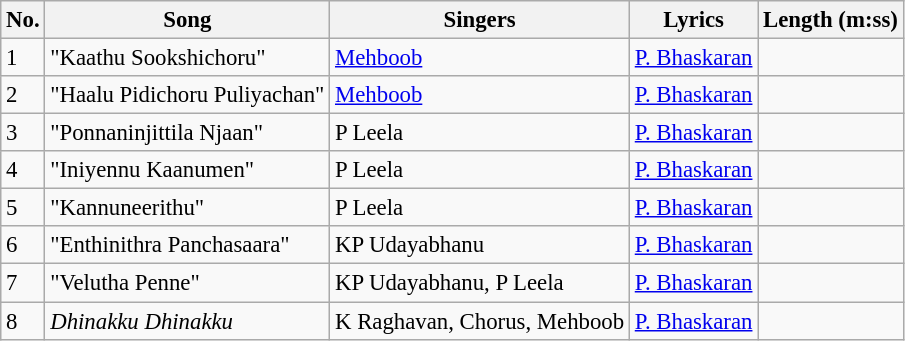<table class="wikitable" style="font-size:95%;">
<tr>
<th>No.</th>
<th>Song</th>
<th>Singers</th>
<th>Lyrics</th>
<th>Length (m:ss)</th>
</tr>
<tr>
<td>1</td>
<td>"Kaathu Sookshichoru"</td>
<td><a href='#'>Mehboob</a></td>
<td><a href='#'>P. Bhaskaran</a></td>
<td></td>
</tr>
<tr>
<td>2</td>
<td>"Haalu Pidichoru Puliyachan"</td>
<td><a href='#'>Mehboob</a></td>
<td><a href='#'>P. Bhaskaran</a></td>
<td></td>
</tr>
<tr>
<td>3</td>
<td>"Ponnaninjittila Njaan"</td>
<td>P Leela</td>
<td><a href='#'>P. Bhaskaran</a></td>
<td></td>
</tr>
<tr>
<td>4</td>
<td>"Iniyennu Kaanumen"</td>
<td>P Leela</td>
<td><a href='#'>P. Bhaskaran</a></td>
<td></td>
</tr>
<tr>
<td>5</td>
<td>"Kannuneerithu"</td>
<td>P Leela</td>
<td><a href='#'>P. Bhaskaran</a></td>
<td></td>
</tr>
<tr>
<td>6</td>
<td>"Enthinithra Panchasaara"</td>
<td>KP Udayabhanu</td>
<td><a href='#'>P. Bhaskaran</a></td>
<td></td>
</tr>
<tr>
<td>7</td>
<td>"Velutha Penne"</td>
<td>KP Udayabhanu, P Leela</td>
<td><a href='#'>P. Bhaskaran</a></td>
<td></td>
</tr>
<tr>
<td>8</td>
<td><em>Dhinakku Dhinakku</em></td>
<td>K Raghavan, Chorus, Mehboob</td>
<td><a href='#'>P. Bhaskaran</a></td>
<td></td>
</tr>
</table>
